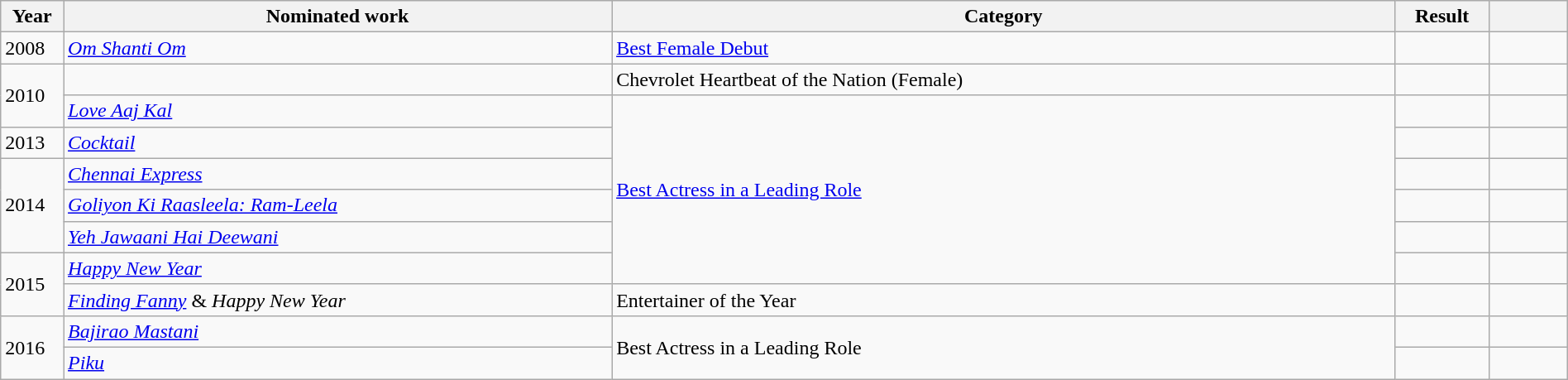<table class="wikitable" style="width:100%;">
<tr>
<th scope="col" style="width:4%;">Year</th>
<th scope="col" style="width:35%;">Nominated work</th>
<th scope="col" style="width:50%;">Category</th>
<th scope="col" style="width:6%;">Result</th>
<th scope="col" style="width:5%;"></th>
</tr>
<tr>
<td>2008</td>
<td><em><a href='#'>Om Shanti Om</a></em></td>
<td><a href='#'>Best Female Debut</a></td>
<td></td>
<td style="text-align:center;"></td>
</tr>
<tr>
<td rowspan="2">2010</td>
<td></td>
<td>Chevrolet Heartbeat of the Nation (Female)</td>
<td></td>
<td style="text-align:center;"></td>
</tr>
<tr>
<td><em><a href='#'>Love Aaj Kal</a></em></td>
<td rowspan="6"><a href='#'>Best Actress in a Leading Role</a></td>
<td></td>
<td style="text-align:center;"></td>
</tr>
<tr>
<td>2013</td>
<td><em><a href='#'>Cocktail</a></em></td>
<td></td>
<td style="text-align:center;"></td>
</tr>
<tr>
<td rowspan="3">2014</td>
<td><em><a href='#'>Chennai Express</a></em></td>
<td></td>
<td style="text-align:center;"></td>
</tr>
<tr>
<td><em><a href='#'>Goliyon Ki Raasleela: Ram-Leela</a></em></td>
<td></td>
<td style="text-align:center;"></td>
</tr>
<tr>
<td><em><a href='#'>Yeh Jawaani Hai Deewani</a></em></td>
<td></td>
<td style="text-align:center;"></td>
</tr>
<tr>
<td rowspan="2">2015</td>
<td><em><a href='#'>Happy New Year</a></em></td>
<td></td>
<td style="text-align:center;"></td>
</tr>
<tr>
<td><em><a href='#'>Finding Fanny</a></em> & <em>Happy New Year</em></td>
<td>Entertainer of the Year</td>
<td></td>
<td style="text-align:center;"></td>
</tr>
<tr>
<td rowspan="2">2016</td>
<td><em><a href='#'>Bajirao Mastani</a></em></td>
<td rowspan="2">Best Actress in a Leading Role</td>
<td></td>
<td style="text-align:center;"></td>
</tr>
<tr>
<td><em><a href='#'>Piku</a></em></td>
<td></td>
<td style="text-align:center;"></td>
</tr>
</table>
